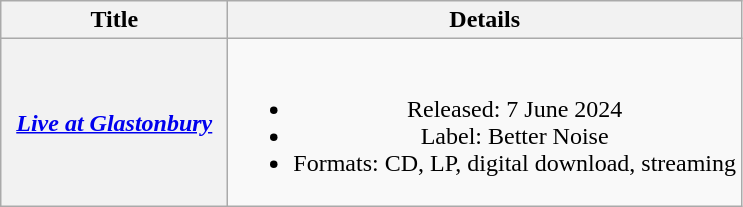<table class="wikitable plainrowheaders sortable" style="text-align:center;">
<tr>
<th scope="col" style="width:9em;" rowspan="1">Title</th>
<th scope="col" rowspan="1">Details</th>
</tr>
<tr>
<th scope="row"><em><a href='#'>Live at Glastonbury</a></em></th>
<td rowspan="1"><br><ul><li>Released: 7 June 2024</li><li>Label: Better Noise</li><li>Formats: CD, LP, digital download, streaming</li></ul></td>
</tr>
</table>
